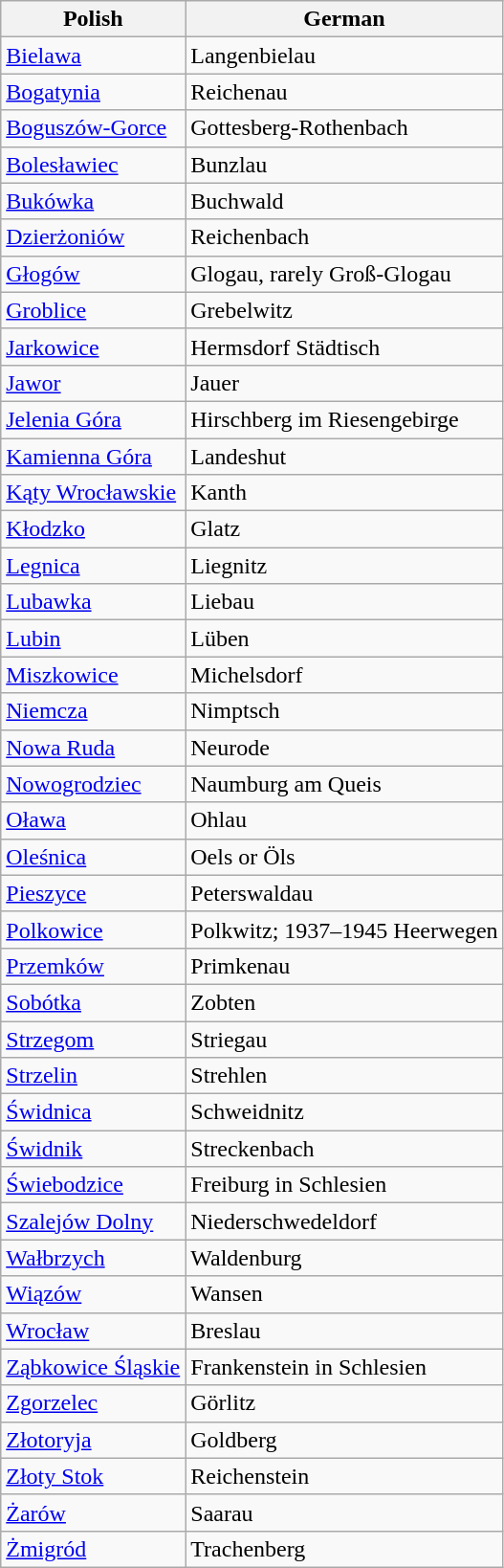<table class="wikitable sortable">
<tr>
<th>Polish</th>
<th>German</th>
</tr>
<tr>
<td><a href='#'>Bielawa</a></td>
<td>Langenbielau</td>
</tr>
<tr>
<td><a href='#'>Bogatynia</a></td>
<td>Reichenau</td>
</tr>
<tr>
<td><a href='#'>Boguszów-Gorce</a></td>
<td>Gottesberg-Rothenbach</td>
</tr>
<tr>
<td><a href='#'>Bolesławiec</a></td>
<td>Bunzlau</td>
</tr>
<tr>
<td><a href='#'>Bukówka</a></td>
<td>Buchwald</td>
</tr>
<tr>
<td><a href='#'>Dzierżoniów</a></td>
<td>Reichenbach</td>
</tr>
<tr>
<td><a href='#'>Głogów</a></td>
<td>Glogau, rarely Groß-Glogau</td>
</tr>
<tr>
<td><a href='#'>Groblice</a></td>
<td>Grebelwitz</td>
</tr>
<tr>
<td><a href='#'>Jarkowice</a></td>
<td>Hermsdorf Städtisch</td>
</tr>
<tr>
<td><a href='#'>Jawor</a></td>
<td>Jauer</td>
</tr>
<tr>
<td><a href='#'>Jelenia Góra</a></td>
<td>Hirschberg im Riesengebirge</td>
</tr>
<tr>
<td><a href='#'>Kamienna Góra</a></td>
<td>Landeshut</td>
</tr>
<tr>
<td><a href='#'>Kąty Wrocławskie</a></td>
<td>Kanth</td>
</tr>
<tr>
<td><a href='#'>Kłodzko</a></td>
<td>Glatz</td>
</tr>
<tr>
<td><a href='#'>Legnica</a></td>
<td>Liegnitz</td>
</tr>
<tr>
<td><a href='#'>Lubawka</a></td>
<td>Liebau</td>
</tr>
<tr>
<td><a href='#'>Lubin</a></td>
<td>Lüben</td>
</tr>
<tr>
<td><a href='#'>Miszkowice</a></td>
<td>Michelsdorf</td>
</tr>
<tr>
<td><a href='#'>Niemcza</a></td>
<td>Nimptsch</td>
</tr>
<tr>
<td><a href='#'>Nowa Ruda</a></td>
<td>Neurode</td>
</tr>
<tr>
<td><a href='#'>Nowogrodziec</a></td>
<td>Naumburg am Queis</td>
</tr>
<tr>
<td><a href='#'>Oława</a></td>
<td>Ohlau</td>
</tr>
<tr>
<td><a href='#'>Oleśnica</a></td>
<td>Oels or Öls</td>
</tr>
<tr>
<td><a href='#'>Pieszyce</a></td>
<td>Peterswaldau</td>
</tr>
<tr>
<td><a href='#'>Polkowice</a></td>
<td>Polkwitz; 1937–1945 Heerwegen</td>
</tr>
<tr>
<td><a href='#'>Przemków</a></td>
<td>Primkenau</td>
</tr>
<tr>
<td><a href='#'>Sobótka</a></td>
<td>Zobten</td>
</tr>
<tr>
<td><a href='#'>Strzegom</a></td>
<td>Striegau</td>
</tr>
<tr>
<td><a href='#'>Strzelin</a></td>
<td>Strehlen</td>
</tr>
<tr>
<td><a href='#'>Świdnica</a></td>
<td>Schweidnitz</td>
</tr>
<tr>
<td><a href='#'>Świdnik</a></td>
<td>Streckenbach</td>
</tr>
<tr>
<td><a href='#'>Świebodzice</a></td>
<td>Freiburg in Schlesien</td>
</tr>
<tr>
<td><a href='#'>Szalejów Dolny</a></td>
<td>Niederschwedeldorf</td>
</tr>
<tr>
<td><a href='#'>Wałbrzych</a></td>
<td>Waldenburg</td>
</tr>
<tr>
<td><a href='#'>Wiązów</a></td>
<td>Wansen</td>
</tr>
<tr>
<td><a href='#'>Wrocław</a></td>
<td>Breslau</td>
</tr>
<tr>
<td><a href='#'>Ząbkowice Śląskie</a></td>
<td>Frankenstein in Schlesien</td>
</tr>
<tr>
<td><a href='#'>Zgorzelec</a></td>
<td>Görlitz</td>
</tr>
<tr>
<td><a href='#'>Złotoryja</a></td>
<td>Goldberg</td>
</tr>
<tr>
<td><a href='#'>Złoty Stok</a></td>
<td>Reichenstein</td>
</tr>
<tr>
<td><a href='#'>Żarów</a></td>
<td>Saarau</td>
</tr>
<tr>
<td><a href='#'>Żmigród</a></td>
<td>Trachenberg</td>
</tr>
</table>
